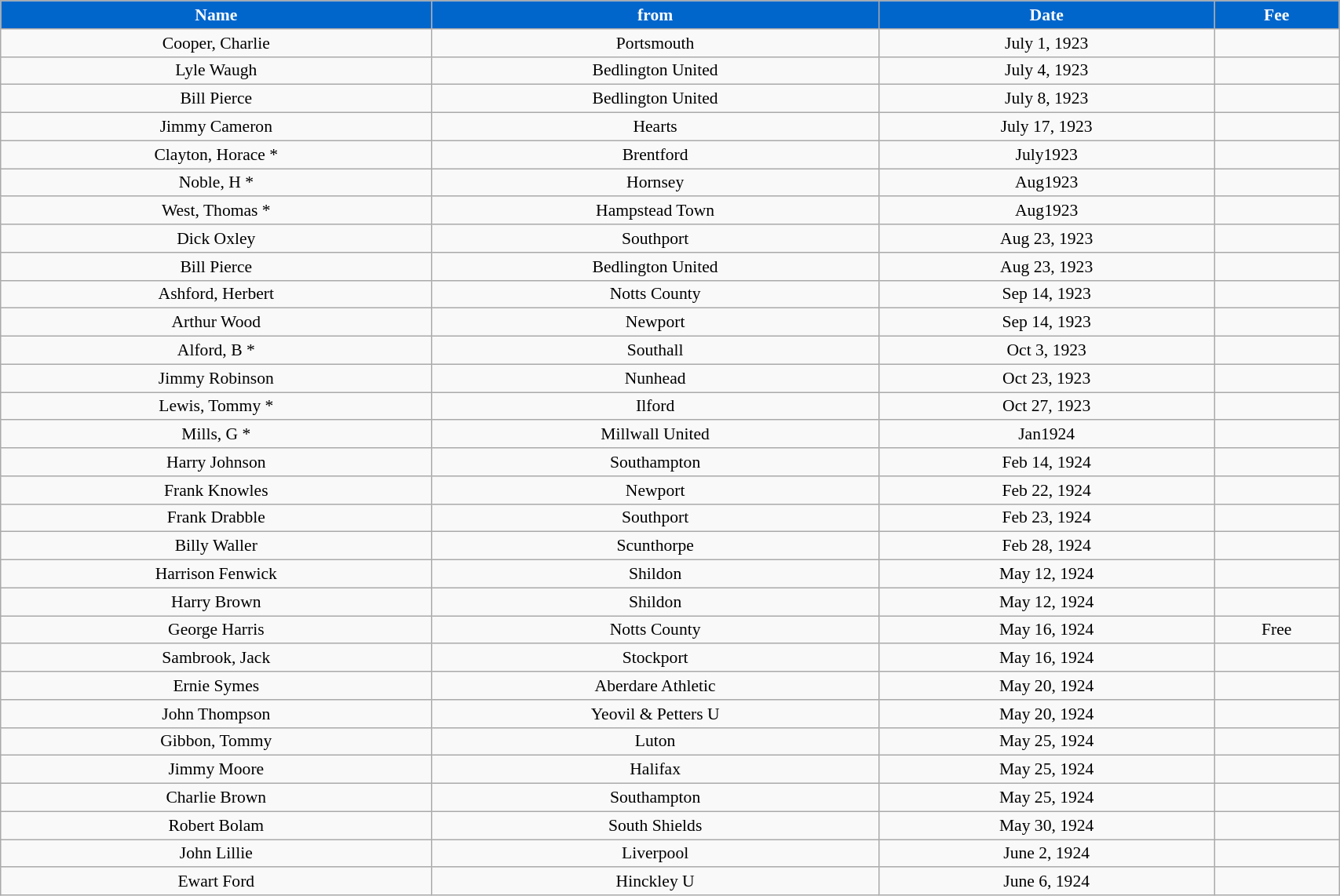<table class="wikitable" style="text-align:center; font-size:90%; width:90%;">
<tr>
<th style="background:#0066CC; color:#FFFFFF; text-align:center;"><strong>Name</strong></th>
<th style="background:#0066CC; color:#FFFFFF; text-align:center;">from</th>
<th style="background:#0066CC; color:#FFFFFF; text-align:center;">Date</th>
<th style="background:#0066CC; color:#FFFFFF; text-align:center;">Fee</th>
</tr>
<tr>
<td>Cooper, Charlie</td>
<td>Portsmouth</td>
<td>July 1, 1923</td>
<td></td>
</tr>
<tr>
<td>Lyle Waugh</td>
<td>Bedlington United</td>
<td>July 4, 1923</td>
<td></td>
</tr>
<tr>
<td>Bill Pierce</td>
<td>Bedlington United</td>
<td>July 8, 1923</td>
<td></td>
</tr>
<tr>
<td>Jimmy Cameron</td>
<td>Hearts</td>
<td>July 17, 1923</td>
<td></td>
</tr>
<tr>
<td>Clayton, Horace *</td>
<td>Brentford</td>
<td>July1923</td>
<td></td>
</tr>
<tr>
<td>Noble, H *</td>
<td>Hornsey</td>
<td>Aug1923</td>
<td></td>
</tr>
<tr>
<td>West, Thomas *</td>
<td>Hampstead Town</td>
<td>Aug1923</td>
<td></td>
</tr>
<tr>
<td>Dick Oxley</td>
<td>Southport</td>
<td>Aug 23, 1923</td>
<td></td>
</tr>
<tr>
<td>Bill Pierce</td>
<td>Bedlington United</td>
<td>Aug 23, 1923</td>
<td></td>
</tr>
<tr>
<td>Ashford, Herbert</td>
<td>Notts County</td>
<td>Sep 14, 1923</td>
<td></td>
</tr>
<tr>
<td>Arthur Wood</td>
<td>Newport</td>
<td>Sep 14, 1923</td>
<td></td>
</tr>
<tr>
<td>Alford, B *</td>
<td>Southall</td>
<td>Oct 3, 1923</td>
<td></td>
</tr>
<tr>
<td>Jimmy Robinson</td>
<td>Nunhead</td>
<td>Oct 23, 1923</td>
<td></td>
</tr>
<tr>
<td>Lewis, Tommy *</td>
<td>Ilford</td>
<td>Oct 27, 1923</td>
<td></td>
</tr>
<tr>
<td>Mills, G *</td>
<td>Millwall United</td>
<td>Jan1924</td>
<td></td>
</tr>
<tr>
<td>Harry Johnson</td>
<td>Southampton</td>
<td>Feb 14, 1924</td>
<td></td>
</tr>
<tr>
<td>Frank Knowles</td>
<td>Newport</td>
<td>Feb 22, 1924</td>
<td></td>
</tr>
<tr>
<td>Frank Drabble</td>
<td>Southport</td>
<td>Feb 23, 1924</td>
<td></td>
</tr>
<tr>
<td>Billy Waller</td>
<td>Scunthorpe</td>
<td>Feb 28, 1924</td>
<td></td>
</tr>
<tr>
<td>Harrison Fenwick</td>
<td>Shildon</td>
<td>May 12, 1924</td>
<td></td>
</tr>
<tr>
<td>Harry Brown</td>
<td>Shildon</td>
<td>May 12, 1924</td>
<td></td>
</tr>
<tr>
<td>George Harris</td>
<td>Notts County</td>
<td>May 16, 1924</td>
<td>Free</td>
</tr>
<tr>
<td>Sambrook, Jack</td>
<td>Stockport</td>
<td>May 16, 1924</td>
<td></td>
</tr>
<tr>
<td>Ernie Symes</td>
<td>Aberdare Athletic</td>
<td>May 20, 1924</td>
<td></td>
</tr>
<tr>
<td>John Thompson</td>
<td>Yeovil & Petters U</td>
<td>May 20, 1924</td>
<td></td>
</tr>
<tr>
<td>Gibbon, Tommy</td>
<td>Luton</td>
<td>May 25, 1924</td>
<td></td>
</tr>
<tr>
<td>Jimmy Moore</td>
<td>Halifax</td>
<td>May 25, 1924</td>
<td></td>
</tr>
<tr>
<td>Charlie Brown</td>
<td>Southampton</td>
<td>May 25, 1924</td>
<td></td>
</tr>
<tr>
<td>Robert Bolam</td>
<td>South Shields</td>
<td>May 30, 1924</td>
<td></td>
</tr>
<tr>
<td>John Lillie</td>
<td>Liverpool</td>
<td>June 2, 1924</td>
<td></td>
</tr>
<tr>
<td>Ewart Ford</td>
<td>Hinckley U</td>
<td>June 6, 1924</td>
<td></td>
</tr>
</table>
